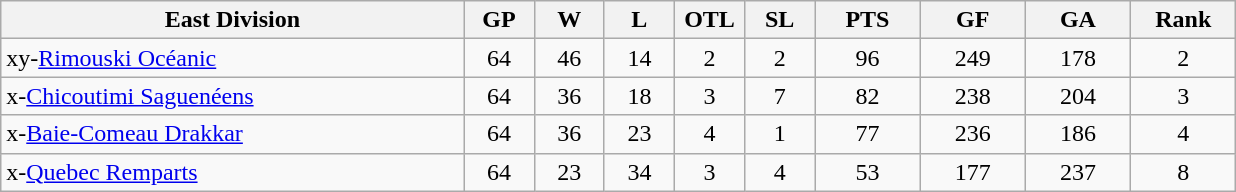<table class="wikitable" style="text-align:center">
<tr>
<th bgcolor="#DDDDFF" width="33%">East Division</th>
<th bgcolor="#DDDDFF" width="5%">GP</th>
<th bgcolor="#DDDDFF" width="5%">W</th>
<th bgcolor="#DDDDFF" width="5%">L</th>
<th bgcolor="#DDDDFF" width="5%">OTL</th>
<th bgcolor="#DDDDFF" width="5%">SL</th>
<th bgcolor="#DDDDFF" width="7.5%">PTS</th>
<th bgcolor="#DDDDFF" width="7.5%">GF</th>
<th bgcolor="#DDDDFF" width="7.5%">GA</th>
<th bgcolor="#DDDDFF" width="7.5%">Rank</th>
</tr>
<tr>
<td align=left>xy-<a href='#'>Rimouski Océanic</a></td>
<td>64</td>
<td>46</td>
<td>14</td>
<td>2</td>
<td>2</td>
<td>96</td>
<td>249</td>
<td>178</td>
<td>2</td>
</tr>
<tr>
<td align=left>x-<a href='#'>Chicoutimi Saguenéens</a></td>
<td>64</td>
<td>36</td>
<td>18</td>
<td>3</td>
<td>7</td>
<td>82</td>
<td>238</td>
<td>204</td>
<td>3</td>
</tr>
<tr>
<td align=left>x-<a href='#'>Baie-Comeau Drakkar</a></td>
<td>64</td>
<td>36</td>
<td>23</td>
<td>4</td>
<td>1</td>
<td>77</td>
<td>236</td>
<td>186</td>
<td>4</td>
</tr>
<tr>
<td align=left>x-<a href='#'>Quebec Remparts</a></td>
<td>64</td>
<td>23</td>
<td>34</td>
<td>3</td>
<td>4</td>
<td>53</td>
<td>177</td>
<td>237</td>
<td>8</td>
</tr>
</table>
